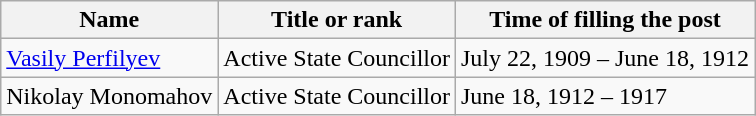<table class="wikitable">
<tr>
<th>Name</th>
<th>Title or rank</th>
<th>Time of filling the post</th>
</tr>
<tr>
<td><a href='#'>Vasily Perfilyev</a></td>
<td>Active State Councillor</td>
<td>July 22, 1909 – June 18, 1912</td>
</tr>
<tr>
<td>Nikolay Monomahov</td>
<td>Active State Councillor</td>
<td>June 18, 1912 – 1917</td>
</tr>
</table>
